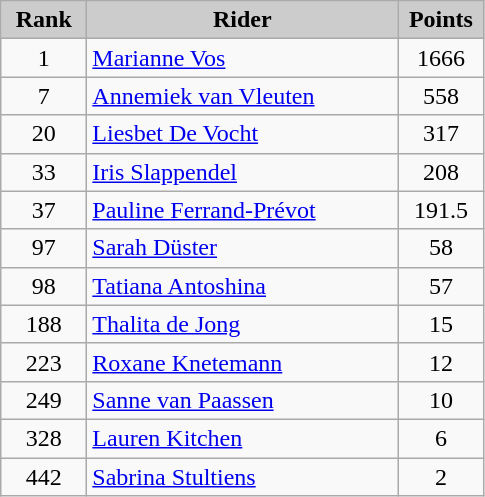<table class="wikitable alternance" style="text-align:center;">
<tr>
<th scope="col" style="background-color:#CCCCCC; width:50px;">Rank</th>
<th scope="col" style="background-color:#CCCCCC; width:200px;">Rider</th>
<th scope="col" style="background-color:#CCCCCC; width:50px;">Points</th>
</tr>
<tr>
<td>1</td>
<td style="text-align:left;"> <a href='#'>Marianne Vos</a></td>
<td>1666</td>
</tr>
<tr>
<td>7</td>
<td style="text-align:left;"> <a href='#'>Annemiek van Vleuten</a></td>
<td>558</td>
</tr>
<tr>
<td>20</td>
<td style="text-align:left;"> <a href='#'>Liesbet De Vocht</a></td>
<td>317</td>
</tr>
<tr>
<td>33</td>
<td style="text-align:left;"> <a href='#'>Iris Slappendel</a></td>
<td>208</td>
</tr>
<tr>
<td>37</td>
<td style="text-align:left;"> <a href='#'>Pauline Ferrand-Prévot</a></td>
<td>191.5</td>
</tr>
<tr>
<td>97</td>
<td style="text-align:left;"> <a href='#'>Sarah Düster</a></td>
<td>58</td>
</tr>
<tr>
<td>98</td>
<td style="text-align:left;"> <a href='#'>Tatiana Antoshina</a></td>
<td>57</td>
</tr>
<tr>
<td>188</td>
<td style="text-align:left;"> <a href='#'>Thalita de Jong</a></td>
<td>15</td>
</tr>
<tr>
<td>223</td>
<td style="text-align:left;"> <a href='#'>Roxane Knetemann</a></td>
<td>12</td>
</tr>
<tr>
<td>249</td>
<td style="text-align:left;"> <a href='#'>Sanne van Paassen</a></td>
<td>10</td>
</tr>
<tr>
<td>328</td>
<td style="text-align:left;"> <a href='#'>Lauren Kitchen</a></td>
<td>6</td>
</tr>
<tr>
<td>442</td>
<td style="text-align:left;"> <a href='#'>Sabrina Stultiens</a></td>
<td>2</td>
</tr>
</table>
